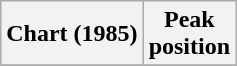<table class="wikitable plainrowheaders">
<tr>
<th>Chart (1985)</th>
<th>Peak<br>position</th>
</tr>
<tr>
</tr>
</table>
